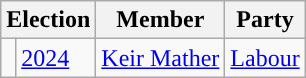<table class="wikitable">
<tr>
<th colspan="2">Election</th>
<th>Member</th>
<th>Party</th>
</tr>
<tr>
<td style="color:inherit;background-color: "></td>
<td><a href='#'>2024</a></td>
<td><a href='#'>Keir Mather</a></td>
<td><a href='#'>Labour</a></td>
</tr>
</table>
